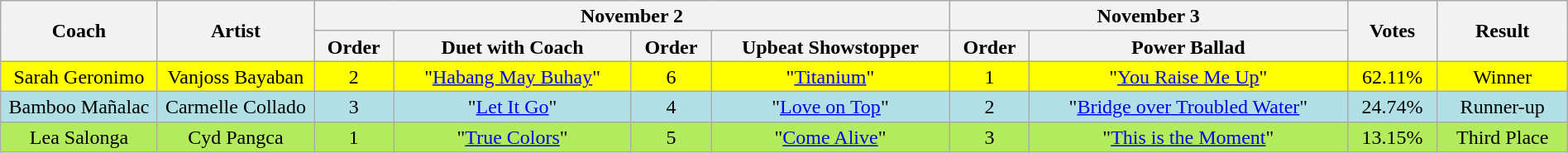<table class="wikitable" style="text-align:center; line-height:17px; font-size:100%; width:100%; white-space:nowrap;">
<tr>
<th width="10%" rowspan="2">Coach</th>
<th width="10%" rowspan="2">Artist</th>
<th colspan="4">November 2</th>
<th colspan="2">November 3</th>
<th rowspan="2">Votes</th>
<th rowspan="2">Result</th>
</tr>
<tr>
<th>Order</th>
<th>Duet with Coach</th>
<th>Order</th>
<th>Upbeat Showstopper</th>
<th>Order</th>
<th>Power Ballad</th>
</tr>
<tr>
<td style="background:#ffff00;">Sarah Geronimo</td>
<td style="background:#ffff00;">Vanjoss Bayaban</td>
<td style="background:#ffff00;">2</td>
<td style="background:#ffff00;">"<a href='#'>Habang May Buhay</a>"</td>
<td style="background:#ffff00;">6</td>
<td style="background:#ffff00;">"<a href='#'>Titanium</a>"</td>
<td style="background:#ffff00;">1</td>
<td style="background:#ffff00;">"<a href='#'>You Raise Me Up</a>"</td>
<td style="background:#ffff00;">62.11%</td>
<td style="background:#ffff00;">Winner</td>
</tr>
<tr>
<td style="background:#B0E0E6;">Bamboo Mañalac</td>
<td style="background:#B0E0E6;">Carmelle Collado</td>
<td style="background:#B0E0E6;">3</td>
<td style="background:#B0E0E6;">"<a href='#'>Let It Go</a>"</td>
<td style="background:#B0E0E6;">4</td>
<td style="background:#B0E0E6;">"<a href='#'>Love on Top</a>"</td>
<td style="background:#B0E0E6;">2</td>
<td style="background:#B0E0E6;">"<a href='#'>Bridge over Troubled Water</a>"</td>
<td style="background:#B0E0E6;">24.74%</td>
<td style="background:#B0E0E6;">Runner-up</td>
</tr>
<tr>
<td style="background:#B2EC5D;">Lea Salonga</td>
<td style="background:#B2EC5D;">Cyd Pangca</td>
<td style="background:#B2EC5D;">1</td>
<td style="background:#B2EC5D;">"<a href='#'>True Colors</a>"</td>
<td style="background:#B2EC5D;">5</td>
<td style="background:#B2EC5D;">"<a href='#'>Come Alive</a>"</td>
<td style="background:#B2EC5D;">3</td>
<td style="background:#B2EC5D;">"<a href='#'>This is the Moment</a>"</td>
<td style="background:#B2EC5D;">13.15%</td>
<td style="background:#B2EC5D;">Third Place</td>
</tr>
</table>
